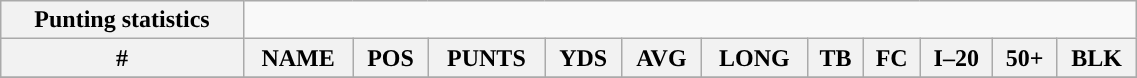<table style="width:60%; text-align:center;" class="wikitable collapsible collapsed">
<tr>
<th style="text-align:center; ">Punting statistics</th>
</tr>
<tr>
<th>#</th>
<th>NAME</th>
<th>POS</th>
<th>PUNTS</th>
<th>YDS</th>
<th>AVG</th>
<th>LONG</th>
<th>TB</th>
<th>FC</th>
<th>I–20</th>
<th>50+</th>
<th>BLK</th>
</tr>
<tr>
</tr>
</table>
